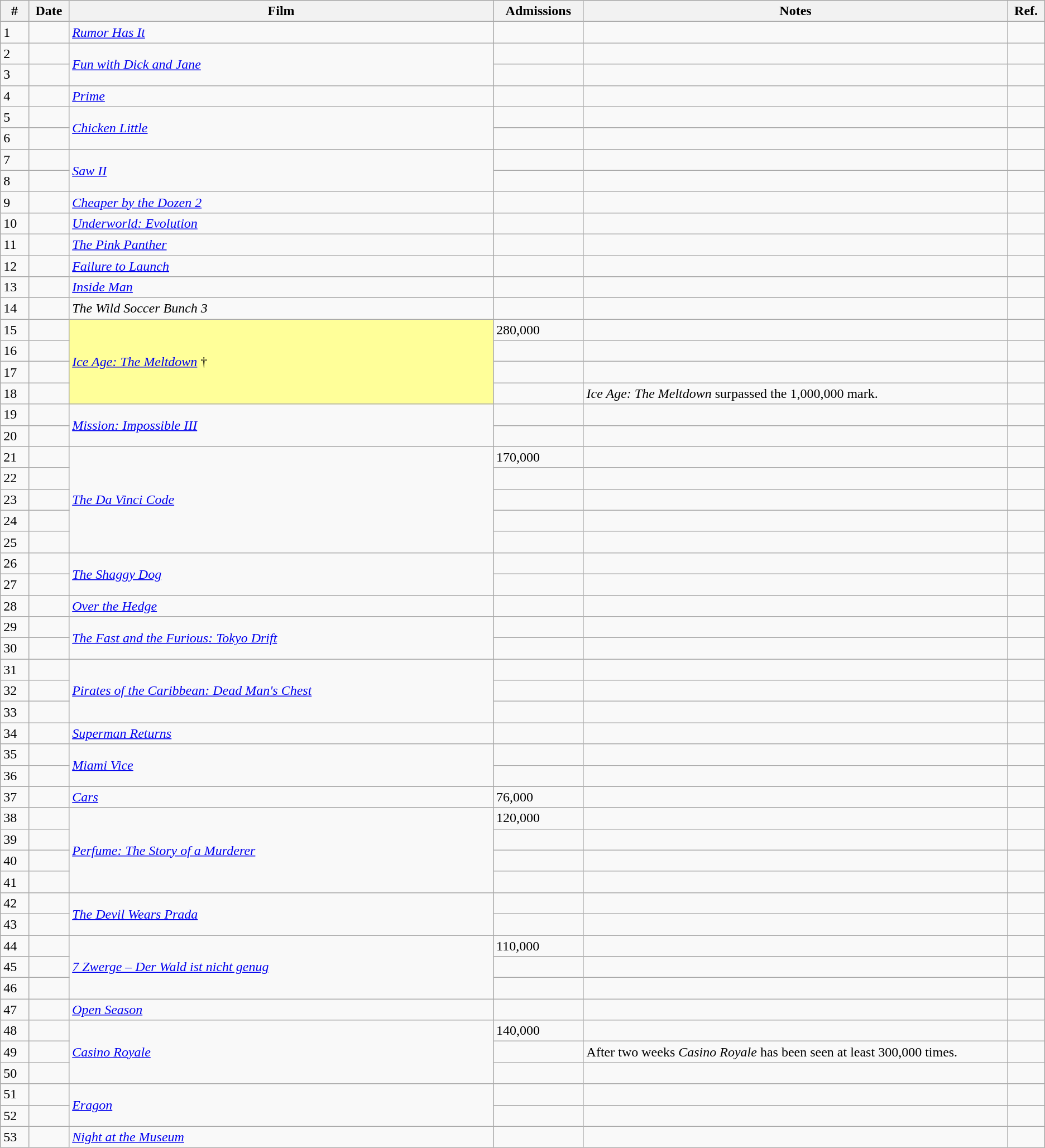<table class="wikitable sortable">
<tr>
<th width="2%">#</th>
<th width="2%">Date</th>
<th width="30%">Film</th>
<th width="5%">Admissions</th>
<th width="30%">Notes</th>
<th width="2%">Ref.</th>
</tr>
<tr>
<td>1</td>
<td></td>
<td rowspan="1"><em><a href='#'>Rumor Has It</a></em></td>
<td></td>
<td></td>
<td></td>
</tr>
<tr>
<td>2</td>
<td></td>
<td rowspan="2"><em><a href='#'>Fun with Dick and Jane</a></em></td>
<td></td>
<td></td>
<td></td>
</tr>
<tr>
<td>3</td>
<td></td>
<td></td>
<td></td>
<td></td>
</tr>
<tr>
<td>4</td>
<td></td>
<td rowspan="1"><em><a href='#'>Prime</a></em></td>
<td></td>
<td></td>
<td></td>
</tr>
<tr>
<td>5</td>
<td></td>
<td rowspan="2"><em><a href='#'>Chicken Little</a></em></td>
<td></td>
<td></td>
<td></td>
</tr>
<tr>
<td>6</td>
<td></td>
<td></td>
<td></td>
<td></td>
</tr>
<tr>
<td>7</td>
<td></td>
<td rowspan="2"><em><a href='#'>Saw II</a></em></td>
<td></td>
<td></td>
<td></td>
</tr>
<tr>
<td>8</td>
<td></td>
<td></td>
<td></td>
<td></td>
</tr>
<tr>
<td>9</td>
<td></td>
<td rowspan="1"><em><a href='#'>Cheaper by the Dozen 2</a></em></td>
<td></td>
<td></td>
<td></td>
</tr>
<tr>
<td>10</td>
<td></td>
<td rowspan="1"><em><a href='#'>Underworld: Evolution</a></em></td>
<td></td>
<td></td>
<td></td>
</tr>
<tr>
<td>11</td>
<td></td>
<td rowspan="1"><em><a href='#'>The Pink Panther</a></em></td>
<td></td>
<td></td>
<td></td>
</tr>
<tr>
<td>12</td>
<td></td>
<td rowspan="1"><em><a href='#'>Failure to Launch</a></em></td>
<td></td>
<td></td>
<td></td>
</tr>
<tr>
<td>13</td>
<td></td>
<td rowspan="1"><em><a href='#'>Inside Man</a></em></td>
<td></td>
<td></td>
<td></td>
</tr>
<tr>
<td>14</td>
<td></td>
<td rowspan="1"><em>The Wild Soccer Bunch 3</em></td>
<td></td>
<td></td>
<td></td>
</tr>
<tr>
<td>15</td>
<td></td>
<td rowspan="4" style="background-color:#FFFF99"><em><a href='#'>Ice Age: The Meltdown</a></em> †</td>
<td>280,000</td>
<td></td>
<td></td>
</tr>
<tr>
<td>16</td>
<td></td>
<td></td>
<td></td>
<td></td>
</tr>
<tr>
<td>17</td>
<td></td>
<td></td>
<td></td>
<td></td>
</tr>
<tr>
<td>18</td>
<td></td>
<td></td>
<td><em>Ice Age: The Meltdown</em> surpassed the 1,000,000 mark.</td>
<td></td>
</tr>
<tr>
<td>19</td>
<td></td>
<td rowspan="2"><em><a href='#'>Mission: Impossible III</a></em></td>
<td></td>
<td></td>
<td></td>
</tr>
<tr>
<td>20</td>
<td></td>
<td></td>
<td></td>
<td></td>
</tr>
<tr>
<td>21</td>
<td></td>
<td rowspan="5"><em><a href='#'>The Da Vinci Code</a></em></td>
<td>170,000</td>
<td></td>
<td></td>
</tr>
<tr>
<td>22</td>
<td></td>
<td></td>
<td></td>
<td></td>
</tr>
<tr>
<td>23</td>
<td></td>
<td></td>
<td></td>
<td></td>
</tr>
<tr>
<td>24</td>
<td></td>
<td></td>
<td></td>
<td></td>
</tr>
<tr>
<td>25</td>
<td></td>
<td></td>
<td></td>
<td></td>
</tr>
<tr>
<td>26</td>
<td></td>
<td rowspan="2"><em><a href='#'>The Shaggy Dog</a></em></td>
<td></td>
<td></td>
<td></td>
</tr>
<tr>
<td>27</td>
<td></td>
<td></td>
<td></td>
<td></td>
</tr>
<tr>
<td>28</td>
<td></td>
<td rowspan="1"><em><a href='#'>Over the Hedge</a></em></td>
<td></td>
<td></td>
<td></td>
</tr>
<tr>
<td>29</td>
<td></td>
<td rowspan="2"><em><a href='#'>The Fast and the Furious: Tokyo Drift</a></em></td>
<td></td>
<td></td>
<td></td>
</tr>
<tr>
<td>30</td>
<td></td>
<td></td>
<td></td>
<td></td>
</tr>
<tr>
<td>31</td>
<td></td>
<td rowspan="3"><em><a href='#'>Pirates of the Caribbean: Dead Man's Chest</a></em></td>
<td></td>
<td></td>
<td></td>
</tr>
<tr>
<td>32</td>
<td></td>
<td></td>
<td></td>
<td></td>
</tr>
<tr>
<td>33</td>
<td></td>
<td></td>
<td></td>
<td></td>
</tr>
<tr>
<td>34</td>
<td></td>
<td rowspan="1"><em><a href='#'>Superman Returns</a></em></td>
<td></td>
<td></td>
<td></td>
</tr>
<tr>
<td>35</td>
<td></td>
<td rowspan="2"><em><a href='#'>Miami Vice</a></em></td>
<td></td>
<td></td>
<td></td>
</tr>
<tr>
<td>36</td>
<td></td>
<td></td>
<td></td>
<td></td>
</tr>
<tr>
<td>37</td>
<td></td>
<td rowspan="1"><em><a href='#'>Cars</a></em></td>
<td>76,000</td>
<td></td>
<td></td>
</tr>
<tr>
<td>38</td>
<td></td>
<td rowspan="4"><em><a href='#'>Perfume: The Story of a Murderer</a></em></td>
<td>120,000</td>
<td></td>
<td></td>
</tr>
<tr>
<td>39</td>
<td></td>
<td></td>
<td></td>
<td></td>
</tr>
<tr>
<td>40</td>
<td></td>
<td></td>
<td></td>
<td></td>
</tr>
<tr>
<td>41</td>
<td></td>
<td></td>
<td></td>
<td></td>
</tr>
<tr>
<td>42</td>
<td></td>
<td rowspan="2"><em><a href='#'>The Devil Wears Prada</a></em></td>
<td></td>
<td></td>
<td></td>
</tr>
<tr>
<td>43</td>
<td></td>
<td></td>
<td></td>
<td></td>
</tr>
<tr>
<td>44</td>
<td></td>
<td rowspan="3"><em><a href='#'>7 Zwerge – Der Wald ist nicht genug</a></em></td>
<td>110,000</td>
<td></td>
<td></td>
</tr>
<tr>
<td>45</td>
<td></td>
<td></td>
<td></td>
<td></td>
</tr>
<tr>
<td>46</td>
<td></td>
<td></td>
<td></td>
<td></td>
</tr>
<tr>
<td>47</td>
<td></td>
<td rowspan="1"><em><a href='#'>Open Season</a></em></td>
<td></td>
<td></td>
<td></td>
</tr>
<tr>
<td>48</td>
<td></td>
<td rowspan="3"><em><a href='#'>Casino Royale</a></em></td>
<td>140,000</td>
<td></td>
<td></td>
</tr>
<tr>
<td>49</td>
<td></td>
<td></td>
<td>After two weeks <em>Casino Royale</em> has been seen at least 300,000 times.</td>
<td></td>
</tr>
<tr>
<td>50</td>
<td></td>
<td></td>
<td></td>
<td></td>
</tr>
<tr>
<td>51</td>
<td></td>
<td rowspan="2"><em><a href='#'>Eragon</a></em></td>
<td></td>
<td></td>
<td></td>
</tr>
<tr>
<td>52</td>
<td></td>
<td></td>
<td></td>
<td></td>
</tr>
<tr>
<td>53</td>
<td></td>
<td rowspan="1"><em><a href='#'>Night at the Museum</a></em></td>
<td></td>
<td></td>
<td></td>
</tr>
</table>
